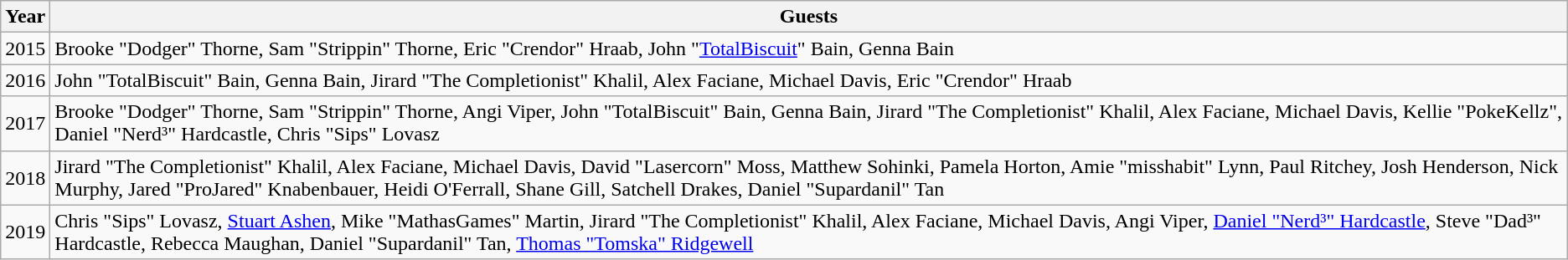<table class="wikitable">
<tr>
<th>Year</th>
<th>Guests</th>
</tr>
<tr>
<td>2015</td>
<td>Brooke "Dodger" Thorne, Sam "Strippin" Thorne, Eric "Crendor" Hraab, John "<a href='#'>TotalBiscuit</a>" Bain, Genna Bain</td>
</tr>
<tr>
<td>2016</td>
<td>John "TotalBiscuit" Bain, Genna Bain, Jirard "The Completionist" Khalil, Alex Faciane, Michael Davis, Eric "Crendor" Hraab</td>
</tr>
<tr>
<td>2017</td>
<td>Brooke "Dodger" Thorne, Sam "Strippin" Thorne, Angi Viper, John "TotalBiscuit" Bain, Genna Bain, Jirard "The Completionist" Khalil, Alex Faciane, Michael Davis, Kellie "PokeKellz", Daniel "Nerd³" Hardcastle, Chris "Sips" Lovasz</td>
</tr>
<tr>
<td>2018</td>
<td>Jirard "The Completionist" Khalil, Alex Faciane, Michael Davis, David "Lasercorn" Moss, Matthew Sohinki, Pamela Horton, Amie "misshabit" Lynn, Paul Ritchey, Josh Henderson, Nick Murphy, Jared "ProJared" Knabenbauer, Heidi O'Ferrall, Shane Gill, Satchell Drakes, Daniel "Supardanil" Tan</td>
</tr>
<tr>
<td>2019</td>
<td>Chris "Sips" Lovasz, <a href='#'>Stuart Ashen</a>, Mike "MathasGames" Martin, Jirard "The Completionist" Khalil, Alex Faciane, Michael Davis, Angi Viper, <a href='#'>Daniel "Nerd³" Hardcastle</a>, Steve "Dad³" Hardcastle, Rebecca Maughan, Daniel "Supardanil" Tan, <a href='#'>Thomas "Tomska" Ridgewell</a></td>
</tr>
</table>
